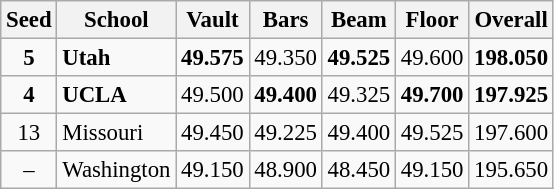<table class="wikitable" style="white-space:nowrap; font-size:95%; text-align:center">
<tr>
<th>Seed</th>
<th>School</th>
<th>Vault</th>
<th>Bars</th>
<th>Beam</th>
<th>Floor</th>
<th>Overall</th>
</tr>
<tr>
<td><strong>5</strong></td>
<td align=left><strong>Utah</strong></td>
<td><strong>49.575</strong></td>
<td>49.350</td>
<td><strong>49.525</strong></td>
<td>49.600</td>
<td><strong>198.050</strong></td>
</tr>
<tr>
<td><strong>4</strong></td>
<td align=left><strong>UCLA</strong></td>
<td>49.500</td>
<td><strong>49.400</strong></td>
<td>49.325</td>
<td><strong>49.700</strong></td>
<td><strong>197.925</strong></td>
</tr>
<tr>
<td>13</td>
<td align=left>Missouri</td>
<td>49.450</td>
<td>49.225</td>
<td>49.400</td>
<td>49.525</td>
<td>197.600</td>
</tr>
<tr>
<td>–</td>
<td align=left>Washington</td>
<td>49.150</td>
<td>48.900</td>
<td>48.450</td>
<td>49.150</td>
<td>195.650</td>
</tr>
</table>
